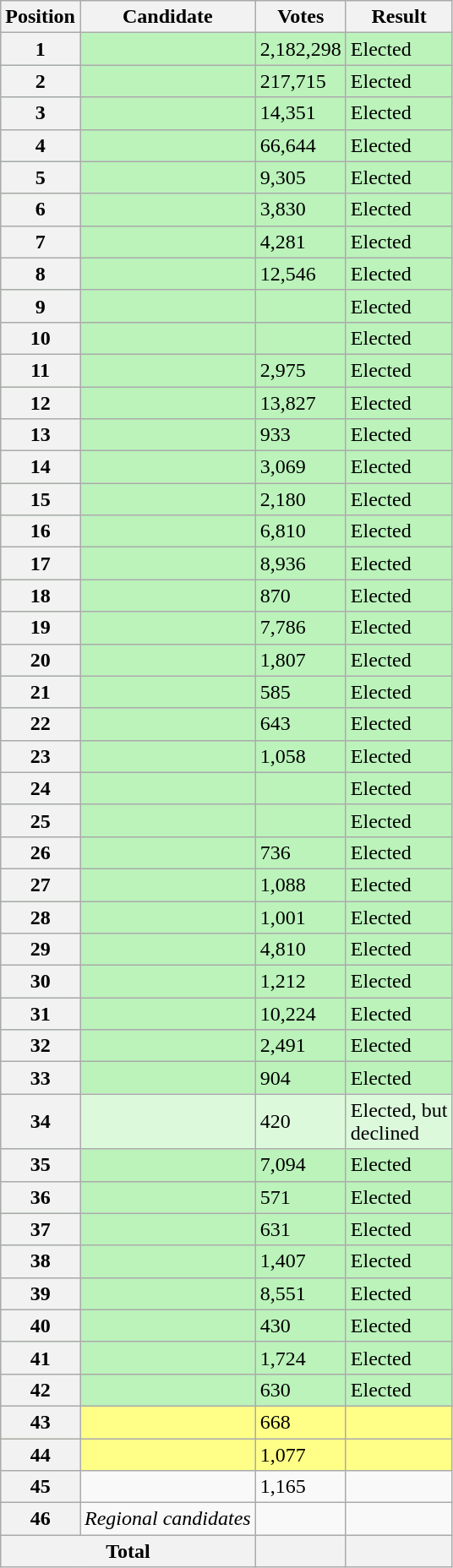<table class="wikitable sortable col3right">
<tr>
<th scope="col">Position</th>
<th scope="col">Candidate</th>
<th scope="col">Votes</th>
<th scope="col">Result</th>
</tr>
<tr bgcolor=bbf3bb>
<th scope="row">1</th>
<td></td>
<td>2,182,298</td>
<td>Elected</td>
</tr>
<tr bgcolor=bbf3bb>
<th scope="row">2</th>
<td></td>
<td>217,715</td>
<td>Elected</td>
</tr>
<tr bgcolor=bbf3bb>
<th scope="row">3</th>
<td></td>
<td>14,351</td>
<td>Elected</td>
</tr>
<tr bgcolor=bbf3bb>
<th scope="row">4</th>
<td></td>
<td>66,644</td>
<td>Elected</td>
</tr>
<tr bgcolor=bbf3bb>
<th scope="row">5</th>
<td></td>
<td>9,305</td>
<td>Elected</td>
</tr>
<tr bgcolor=bbf3bb>
<th scope="row">6</th>
<td></td>
<td>3,830</td>
<td>Elected</td>
</tr>
<tr bgcolor=bbf3bb>
<th scope="row">7</th>
<td></td>
<td>4,281</td>
<td>Elected</td>
</tr>
<tr bgcolor=bbf3bb>
<th scope="row">8</th>
<td></td>
<td>12,546</td>
<td>Elected</td>
</tr>
<tr bgcolor=bbf3bb>
<th scope="row">9</th>
<td></td>
<td></td>
<td>Elected</td>
</tr>
<tr bgcolor=bbf3bb>
<th scope="row">10</th>
<td></td>
<td></td>
<td>Elected</td>
</tr>
<tr bgcolor=bbf3bb>
<th scope="row">11</th>
<td></td>
<td>2,975</td>
<td>Elected</td>
</tr>
<tr bgcolor=bbf3bb>
<th scope="row">12</th>
<td></td>
<td>13,827</td>
<td>Elected</td>
</tr>
<tr bgcolor=bbf3bb>
<th scope="row">13</th>
<td></td>
<td>933</td>
<td>Elected</td>
</tr>
<tr bgcolor=bbf3bb>
<th scope="row">14</th>
<td></td>
<td>3,069</td>
<td>Elected</td>
</tr>
<tr bgcolor=bbf3bb>
<th scope="row">15</th>
<td></td>
<td>2,180</td>
<td>Elected</td>
</tr>
<tr bgcolor=bbf3bb>
<th scope="row">16</th>
<td></td>
<td>6,810</td>
<td>Elected</td>
</tr>
<tr bgcolor=bbf3bb>
<th scope="row">17</th>
<td></td>
<td>8,936</td>
<td>Elected</td>
</tr>
<tr bgcolor=bbf3bb>
<th scope="row">18</th>
<td></td>
<td>870</td>
<td>Elected</td>
</tr>
<tr bgcolor=bbf3bb>
<th scope="row">19</th>
<td></td>
<td>7,786</td>
<td>Elected</td>
</tr>
<tr bgcolor=bbf3bb>
<th scope="row">20</th>
<td></td>
<td>1,807</td>
<td>Elected</td>
</tr>
<tr bgcolor=bbf3bb>
<th scope="row">21</th>
<td></td>
<td>585</td>
<td>Elected</td>
</tr>
<tr bgcolor=bbf3bb>
<th scope="row">22</th>
<td></td>
<td>643</td>
<td>Elected</td>
</tr>
<tr bgcolor=bbf3bb>
<th scope="row">23</th>
<td></td>
<td>1,058</td>
<td>Elected</td>
</tr>
<tr bgcolor=bbf3bb>
<th scope="row">24</th>
<td></td>
<td></td>
<td>Elected</td>
</tr>
<tr bgcolor=bbf3bb>
<th scope="row">25</th>
<td></td>
<td></td>
<td>Elected</td>
</tr>
<tr bgcolor=bbf3bb>
<th scope="row">26</th>
<td></td>
<td>736</td>
<td>Elected</td>
</tr>
<tr bgcolor=bbf3bb>
<th scope="row">27</th>
<td></td>
<td>1,088</td>
<td>Elected</td>
</tr>
<tr bgcolor=bbf3bb>
<th scope="row">28</th>
<td></td>
<td>1,001</td>
<td>Elected</td>
</tr>
<tr bgcolor=bbf3bb>
<th scope="row">29</th>
<td></td>
<td>4,810</td>
<td>Elected</td>
</tr>
<tr bgcolor=bbf3bb>
<th scope="row">30</th>
<td></td>
<td>1,212</td>
<td>Elected</td>
</tr>
<tr bgcolor=bbf3bb>
<th scope="row">31</th>
<td></td>
<td>10,224</td>
<td>Elected</td>
</tr>
<tr bgcolor=bbf3bb>
<th scope="row">32</th>
<td></td>
<td>2,491</td>
<td>Elected</td>
</tr>
<tr bgcolor=bbf3bb>
<th scope="row">33</th>
<td></td>
<td>904</td>
<td>Elected</td>
</tr>
<tr bgcolor=dcf9dc>
<th scope="row">34</th>
<td></td>
<td>420</td>
<td>Elected, but<br>declined</td>
</tr>
<tr bgcolor=bbf3bb>
<th scope="row">35</th>
<td></td>
<td>7,094</td>
<td>Elected</td>
</tr>
<tr bgcolor=bbf3bb>
<th scope="row">36</th>
<td></td>
<td>571</td>
<td>Elected</td>
</tr>
<tr bgcolor=bbf3bb>
<th scope="row">37</th>
<td></td>
<td>631</td>
<td>Elected</td>
</tr>
<tr bgcolor=bbf3bb>
<th scope="row">38</th>
<td></td>
<td>1,407</td>
<td>Elected</td>
</tr>
<tr bgcolor=bbf3bb>
<th scope="row">39</th>
<td></td>
<td>8,551</td>
<td>Elected</td>
</tr>
<tr bgcolor=bbf3bb>
<th scope="row">40</th>
<td></td>
<td>430</td>
<td>Elected</td>
</tr>
<tr bgcolor=bbf3bb>
<th scope="row">41</th>
<td></td>
<td>1,724</td>
<td>Elected</td>
</tr>
<tr bgcolor=bbf3bb>
<th scope="row">42</th>
<td></td>
<td>630</td>
<td>Elected</td>
</tr>
<tr bgcolor=#FF8>
<th scope="row">43</th>
<td></td>
<td>668</td>
<td></td>
</tr>
<tr bgcolor=#FF8>
<th scope="row">44</th>
<td></td>
<td>1,077</td>
<td></td>
</tr>
<tr>
<th scope="row">45</th>
<td></td>
<td>1,165</td>
<td></td>
</tr>
<tr>
<th scope="row">46</th>
<td><em>Regional candidates</em></td>
<td></td>
<td></td>
</tr>
<tr class="sortbottom">
<th scope="row" colspan="2">Total</th>
<th></th>
<th></th>
</tr>
</table>
